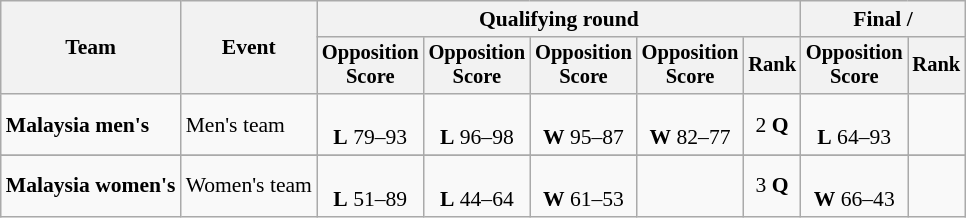<table class="wikitable" style="font-size:90%">
<tr>
<th rowspan=2>Team</th>
<th rowspan=2>Event</th>
<th colspan=5>Qualifying round</th>
<th colspan=2>Final / </th>
</tr>
<tr style="font-size:95%">
<th>Opposition<br>Score</th>
<th>Opposition<br>Score</th>
<th>Opposition<br>Score</th>
<th>Opposition<br>Score</th>
<th>Rank</th>
<th>Opposition<br>Score</th>
<th>Rank</th>
</tr>
<tr align=center>
<td align=left><strong>Malaysia men's</strong></td>
<td align=left>Men's team</td>
<td><br><strong>L</strong> 79–93</td>
<td><br><strong>L</strong> 96–98</td>
<td><br><strong>W</strong> 95–87</td>
<td><br><strong>W</strong> 82–77</td>
<td>2 <strong>Q</strong></td>
<td><br><strong>L</strong> 64–93</td>
<td></td>
</tr>
<tr>
</tr>
<tr align=center>
<td align=left><strong>Malaysia women's</strong></td>
<td align=left>Women's team</td>
<td><br><strong>L</strong> 51–89</td>
<td><br><strong>L</strong> 44–64</td>
<td><br><strong>W</strong> 61–53</td>
<td></td>
<td>3 <strong>Q</strong></td>
<td><br><strong>W</strong> 66–43</td>
<td></td>
</tr>
</table>
